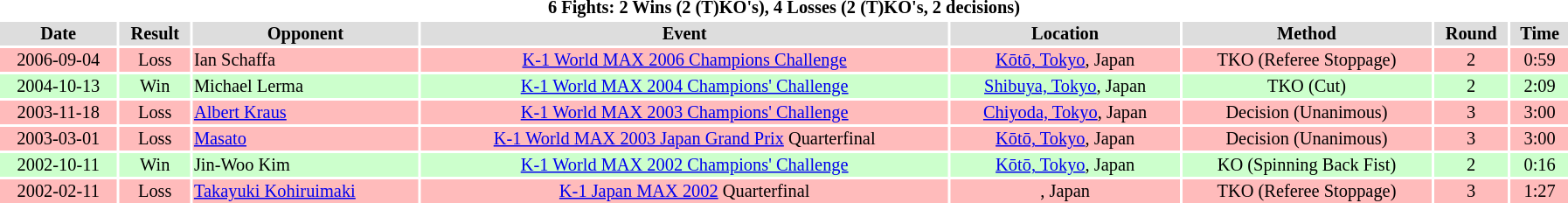<table class="toccolours"  style="width:95%; clear:both; margin:1.5em auto; font-size:85%; text-align:center;">
<tr>
<th colspan="8">6 Fights: 2 Wins (2 (T)KO's), 4 Losses (2 (T)KO's, 2 decisions)</th>
</tr>
<tr style="background:#dddddd;">
<th>Date</th>
<th>Result</th>
<th>Opponent</th>
<th>Event</th>
<th>Location</th>
<th>Method</th>
<th>Round</th>
<th>Time</th>
</tr>
<tr style="background:#fbb;">
<td>2006-09-04</td>
<td>Loss</td>
<td align=left> Ian Schaffa</td>
<td><a href='#'>K-1 World MAX 2006 Champions Challenge</a></td>
<td><a href='#'>Kōtō, Tokyo</a>, Japan</td>
<td>TKO (Referee Stoppage)</td>
<td>2</td>
<td>0:59</td>
</tr>
<tr style="background:#cfc;">
<td>2004-10-13</td>
<td>Win</td>
<td align=left> Michael Lerma</td>
<td><a href='#'>K-1 World MAX 2004 Champions' Challenge</a></td>
<td><a href='#'>Shibuya, Tokyo</a>, Japan</td>
<td>TKO (Cut)</td>
<td>2</td>
<td>2:09</td>
</tr>
<tr style="background:#fbb;">
<td>2003-11-18</td>
<td>Loss</td>
<td align=left> <a href='#'>Albert Kraus</a></td>
<td><a href='#'>K-1 World MAX 2003 Champions' Challenge</a></td>
<td><a href='#'>Chiyoda, Tokyo</a>, Japan</td>
<td>Decision (Unanimous)</td>
<td>3</td>
<td>3:00</td>
</tr>
<tr style="background:#fbb;">
<td>2003-03-01</td>
<td>Loss</td>
<td align=left> <a href='#'>Masato</a></td>
<td><a href='#'>K-1 World MAX 2003 Japan Grand Prix</a> Quarterfinal</td>
<td><a href='#'>Kōtō, Tokyo</a>, Japan</td>
<td>Decision (Unanimous)</td>
<td>3</td>
<td>3:00</td>
</tr>
<tr style="background:#cfc;">
<td>2002-10-11</td>
<td>Win</td>
<td align=left> Jin-Woo Kim</td>
<td><a href='#'>K-1 World MAX 2002 Champions' Challenge</a></td>
<td><a href='#'>Kōtō, Tokyo</a>, Japan</td>
<td>KO (Spinning Back Fist)</td>
<td>2</td>
<td>0:16</td>
</tr>
<tr style="background:#fbb;">
<td>2002-02-11</td>
<td>Loss</td>
<td align=left> <a href='#'>Takayuki Kohiruimaki</a></td>
<td><a href='#'>K-1 Japan MAX 2002</a> Quarterfinal</td>
<td>, Japan</td>
<td>TKO (Referee Stoppage)</td>
<td>3</td>
<td>1:27</td>
</tr>
</table>
